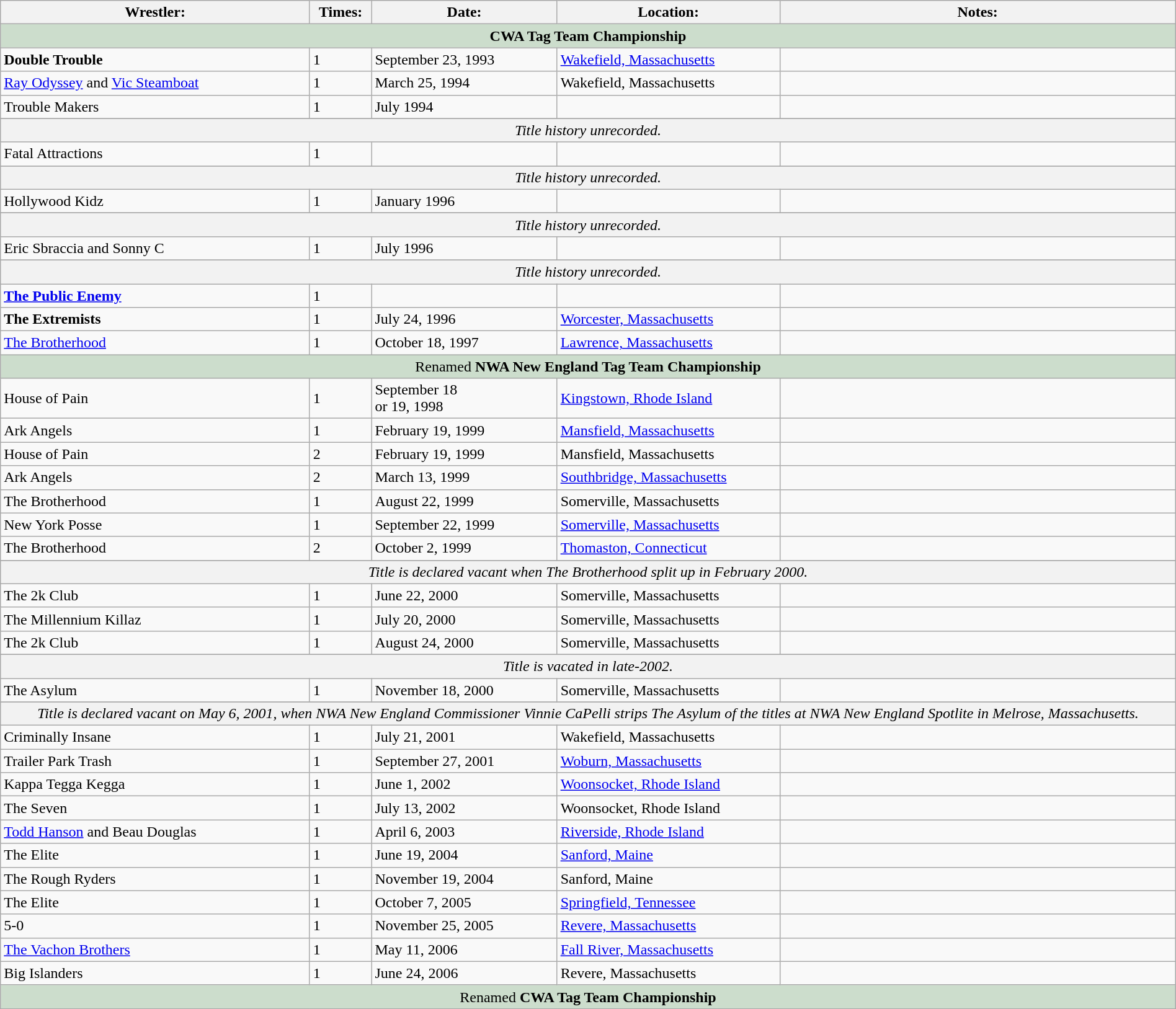<table class="wikitable" width=100%>
<tr>
<th width=25%>Wrestler:</th>
<th width=5%>Times:</th>
<th width=15%>Date:</th>
<th width=18%>Location:</th>
<th width=32%>Notes:</th>
</tr>
<tr>
<td colspan=5 style="background: #ccddcc;" align=center><strong>CWA Tag Team Championship</strong></td>
</tr>
<tr>
<td><strong>Double Trouble</strong><br></td>
<td>1</td>
<td>September 23, 1993</td>
<td><a href='#'>Wakefield, Massachusetts</a></td>
<td></td>
</tr>
<tr>
<td><a href='#'>Ray Odyssey</a> and <a href='#'>Vic Steamboat</a></td>
<td>1</td>
<td>March 25, 1994</td>
<td>Wakefield, Massachusetts</td>
<td></td>
</tr>
<tr>
<td>Trouble Makers<br></td>
<td>1</td>
<td>July 1994</td>
<td></td>
<td></td>
</tr>
<tr>
</tr>
<tr style="background: #f2f2f2;">
<td colspan="5" align=center><em>Title history unrecorded.</em></td>
</tr>
<tr>
<td>Fatal Attractions</td>
<td>1</td>
<td></td>
<td></td>
<td></td>
</tr>
<tr>
</tr>
<tr style="background: #f2f2f2;">
<td colspan="5" align=center><em>Title history unrecorded.</em></td>
</tr>
<tr>
<td>Hollywood Kidz<br></td>
<td>1</td>
<td>January 1996</td>
<td></td>
<td></td>
</tr>
<tr>
</tr>
<tr style="background: #f2f2f2;">
<td colspan="5" align=center><em>Title history unrecorded.</em></td>
</tr>
<tr>
<td>Eric Sbraccia and Sonny C</td>
<td>1</td>
<td>July 1996</td>
<td></td>
<td></td>
</tr>
<tr>
</tr>
<tr style="background: #f2f2f2;">
<td colspan="5" align=center><em>Title history unrecorded.</em></td>
</tr>
<tr>
<td><strong><a href='#'>The Public Enemy</a></strong><br></td>
<td>1</td>
<td></td>
<td></td>
<td></td>
</tr>
<tr>
<td><strong>The Extremists</strong><br></td>
<td>1</td>
<td>July 24, 1996</td>
<td><a href='#'>Worcester, Massachusetts</a></td>
<td></td>
</tr>
<tr>
<td><a href='#'>The Brotherhood</a><br></td>
<td>1</td>
<td>October 18, 1997</td>
<td><a href='#'>Lawrence, Massachusetts</a></td>
<td></td>
</tr>
<tr>
<td colspan=5 style="background: #ccddcc;" align=center>Renamed <strong>NWA New England Tag Team Championship</strong></td>
</tr>
<tr>
<td>House of Pain<br></td>
<td>1</td>
<td>September 18<br>or 19, 1998</td>
<td><a href='#'>Kingstown, Rhode Island</a></td>
<td></td>
</tr>
<tr>
<td>Ark Angels<br></td>
<td>1</td>
<td>February 19, 1999</td>
<td><a href='#'>Mansfield, Massachusetts</a></td>
<td></td>
</tr>
<tr>
<td>House of Pain<br></td>
<td>2</td>
<td>February 19, 1999</td>
<td>Mansfield, Massachusetts</td>
<td></td>
</tr>
<tr>
<td>Ark Angels<br></td>
<td>2</td>
<td>March 13, 1999</td>
<td><a href='#'>Southbridge, Massachusetts</a></td>
<td></td>
</tr>
<tr>
<td>The Brotherhood<br></td>
<td>1</td>
<td>August 22, 1999</td>
<td>Somerville, Massachusetts</td>
<td></td>
</tr>
<tr>
<td>New York Posse<br></td>
<td>1</td>
<td>September 22, 1999</td>
<td><a href='#'>Somerville, Massachusetts</a></td>
<td></td>
</tr>
<tr>
<td>The Brotherhood<br></td>
<td>2</td>
<td>October 2, 1999</td>
<td><a href='#'>Thomaston, Connecticut</a></td>
<td></td>
</tr>
<tr>
</tr>
<tr style="background: #f2f2f2;">
<td colspan="5" align=center><em>Title is declared vacant when The Brotherhood split up in February 2000.</em></td>
</tr>
<tr>
<td>The 2k Club<br></td>
<td>1</td>
<td>June 22, 2000</td>
<td>Somerville, Massachusetts</td>
<td></td>
</tr>
<tr>
<td>The Millennium Killaz<br></td>
<td>1</td>
<td>July 20, 2000</td>
<td>Somerville, Massachusetts</td>
<td></td>
</tr>
<tr>
<td>The 2k Club<br></td>
<td>1</td>
<td>August 24, 2000</td>
<td>Somerville, Massachusetts</td>
<td></td>
</tr>
<tr>
</tr>
<tr style="background: #f2f2f2;">
<td colspan="5" align=center><em>Title is vacated in late-2002.</em></td>
</tr>
<tr>
<td>The Asylum<br></td>
<td>1</td>
<td>November 18, 2000</td>
<td>Somerville, Massachusetts</td>
<td></td>
</tr>
<tr>
</tr>
<tr style="background: #f2f2f2;">
<td colspan="5" align=center><em>Title is declared vacant on May 6, 2001, when NWA New England Commissioner Vinnie CaPelli strips The Asylum of the titles at NWA New England Spotlite in Melrose, Massachusetts.</em></td>
</tr>
<tr>
<td>Criminally Insane<br></td>
<td>1</td>
<td>July 21, 2001</td>
<td>Wakefield, Massachusetts</td>
<td></td>
</tr>
<tr>
<td>Trailer Park Trash<br></td>
<td>1</td>
<td>September 27, 2001</td>
<td><a href='#'>Woburn, Massachusetts</a></td>
<td></td>
</tr>
<tr>
<td>Kappa Tegga Kegga<br></td>
<td>1</td>
<td>June 1, 2002</td>
<td><a href='#'>Woonsocket, Rhode Island</a></td>
<td></td>
</tr>
<tr>
<td>The Seven<br></td>
<td>1</td>
<td>July 13, 2002</td>
<td>Woonsocket, Rhode Island</td>
<td></td>
</tr>
<tr>
<td><a href='#'>Todd Hanson</a> and Beau Douglas</td>
<td>1</td>
<td>April 6, 2003</td>
<td><a href='#'>Riverside, Rhode Island</a></td>
<td></td>
</tr>
<tr>
<td>The Elite<br></td>
<td>1</td>
<td>June 19, 2004</td>
<td><a href='#'>Sanford, Maine</a></td>
<td></td>
</tr>
<tr>
<td>The Rough Ryders<br></td>
<td>1</td>
<td>November 19, 2004</td>
<td>Sanford, Maine</td>
<td></td>
</tr>
<tr>
<td>The Elite<br></td>
<td>1</td>
<td>October 7, 2005</td>
<td><a href='#'>Springfield, Tennessee</a></td>
<td></td>
</tr>
<tr>
<td>5-0<br></td>
<td>1</td>
<td>November 25, 2005</td>
<td><a href='#'>Revere, Massachusetts</a></td>
<td></td>
</tr>
<tr>
<td><a href='#'>The Vachon Brothers</a><br></td>
<td>1</td>
<td>May 11, 2006</td>
<td><a href='#'>Fall River, Massachusetts</a></td>
<td></td>
</tr>
<tr>
<td>Big Islanders<br></td>
<td>1</td>
<td>June 24, 2006</td>
<td>Revere, Massachusetts</td>
<td></td>
</tr>
<tr>
<td colspan=5 style="background: #ccddcc;" align=center>Renamed <strong>CWA Tag Team Championship</strong></td>
</tr>
<tr>
</tr>
</table>
